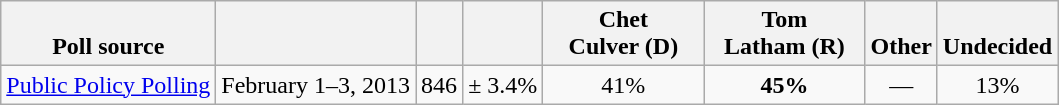<table class="wikitable" style="text-align:center">
<tr valign= bottom>
<th>Poll source</th>
<th></th>
<th></th>
<th></th>
<th style="width:100px;">Chet<br>Culver (D)</th>
<th style="width:100px;">Tom<br>Latham (R)</th>
<th>Other</th>
<th>Undecided</th>
</tr>
<tr>
<td align=left><a href='#'>Public Policy Polling</a></td>
<td>February 1–3, 2013</td>
<td>846</td>
<td>± 3.4%</td>
<td>41%</td>
<td><strong>45%</strong></td>
<td>—</td>
<td>13%</td>
</tr>
</table>
